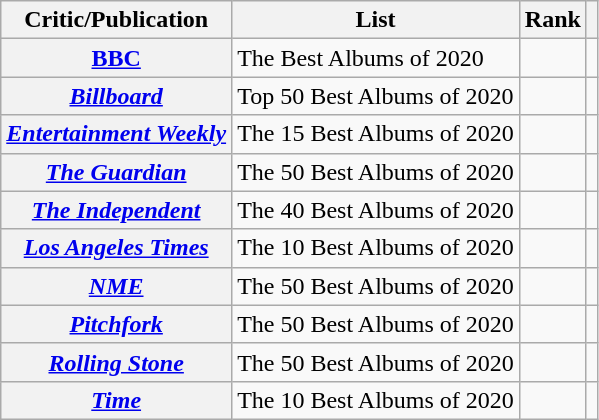<table class="wikitable sortable plainrowheaders" style="border:none; margin:0;">
<tr>
<th scope="col">Critic/Publication</th>
<th scope="col" class="unsortable">List</th>
<th scope="col" data-sort-type="number">Rank</th>
<th scope="col" class="unsortable"></th>
</tr>
<tr>
<th scope="row"><a href='#'>BBC</a></th>
<td>The Best Albums of 2020</td>
<td></td>
<td></td>
</tr>
<tr>
<th scope="row"><em><a href='#'>Billboard</a></em></th>
<td>Top 50 Best Albums of 2020</td>
<td></td>
<td></td>
</tr>
<tr>
<th scope="row"><em><a href='#'>Entertainment Weekly</a></em></th>
<td>The 15 Best Albums of 2020</td>
<td></td>
<td></td>
</tr>
<tr>
<th scope="row"><em><a href='#'>The Guardian</a></em></th>
<td>The 50 Best Albums of 2020</td>
<td></td>
<td></td>
</tr>
<tr>
<th scope="row"><em><a href='#'>The Independent</a></em></th>
<td>The 40 Best Albums of 2020</td>
<td></td>
<td></td>
</tr>
<tr>
<th scope="row"><em><a href='#'>Los Angeles Times</a></em></th>
<td>The 10 Best Albums of 2020</td>
<td></td>
<td></td>
</tr>
<tr>
<th scope="row"><em><a href='#'>NME</a></em></th>
<td>The 50 Best Albums of 2020</td>
<td></td>
<td></td>
</tr>
<tr>
<th scope="row"><em><a href='#'>Pitchfork</a></em></th>
<td>The 50 Best Albums of 2020</td>
<td></td>
<td></td>
</tr>
<tr>
<th scope="row"><em><a href='#'>Rolling Stone</a></em></th>
<td>The 50 Best Albums of 2020</td>
<td></td>
<td></td>
</tr>
<tr>
<th scope="row"><em><a href='#'>Time</a></em></th>
<td>The 10 Best Albums of 2020</td>
<td></td>
<td></td>
</tr>
</table>
